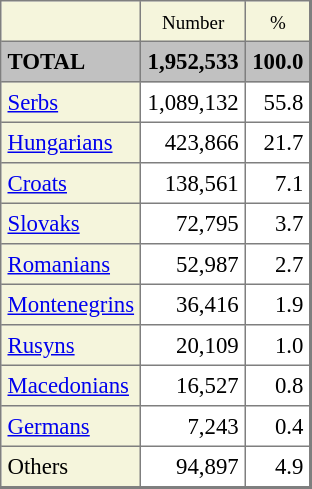<table border=1 cellpadding=4 cellspacing=0 class="toccolours" style="align: left; margin: 0.5em 0 0 0; border-style: solid; border: 1px solid #7f7f7f; border-right-width: 2px; border-bottom-width: 2px; border-collapse: collapse; font-size: 95%;">
<tr>
<td style="background:#F5F5DC;"></td>
<td style="background:#F5F5DC;" align="center"><small>Number</small></td>
<td style="background:#F5F5DC;" align="center"><small>%</small></td>
</tr>
<tr>
<td style="background:#c1c1c1;"><strong>TOTAL</strong></td>
<td colspan=1 style="background:#c1c1c1;" align="center"><strong>1,952,533</strong></td>
<td colspan=1 style="background:#c1c1c1;" align="center"><strong>100.0</strong></td>
</tr>
<tr>
<td style="background:#F5F5DC;"><a href='#'>Serbs</a></td>
<td align="right">1,089,132</td>
<td align="right">55.8</td>
</tr>
<tr>
<td style="background:#F5F5DC;"><a href='#'>Hungarians</a></td>
<td align="right">423,866</td>
<td align="right">21.7</td>
</tr>
<tr>
<td style="background:#F5F5DC;"><a href='#'>Croats</a></td>
<td align="right">138,561</td>
<td align="right">7.1</td>
</tr>
<tr>
<td style="background:#F5F5DC;"><a href='#'>Slovaks</a></td>
<td align="right">72,795</td>
<td align="right">3.7</td>
</tr>
<tr>
<td style="background:#F5F5DC;"><a href='#'>Romanians</a></td>
<td align="right">52,987</td>
<td align="right">2.7</td>
</tr>
<tr>
<td style="background:#F5F5DC;"><a href='#'>Montenegrins</a></td>
<td align="right">36,416</td>
<td align="right">1.9</td>
</tr>
<tr>
<td style="background:#F5F5DC;"><a href='#'>Rusyns</a></td>
<td align="right">20,109</td>
<td align="right">1.0</td>
</tr>
<tr>
<td style="background:#F5F5DC;"><a href='#'>Macedonians</a></td>
<td align="right">16,527</td>
<td align="right">0.8</td>
</tr>
<tr>
<td style="background:#F5F5DC;"><a href='#'>Germans</a></td>
<td align="right">7,243</td>
<td align="right">0.4</td>
</tr>
<tr>
<td style="background:#F5F5DC;">Others</td>
<td align="right">94,897</td>
<td align="right">4.9</td>
</tr>
</table>
